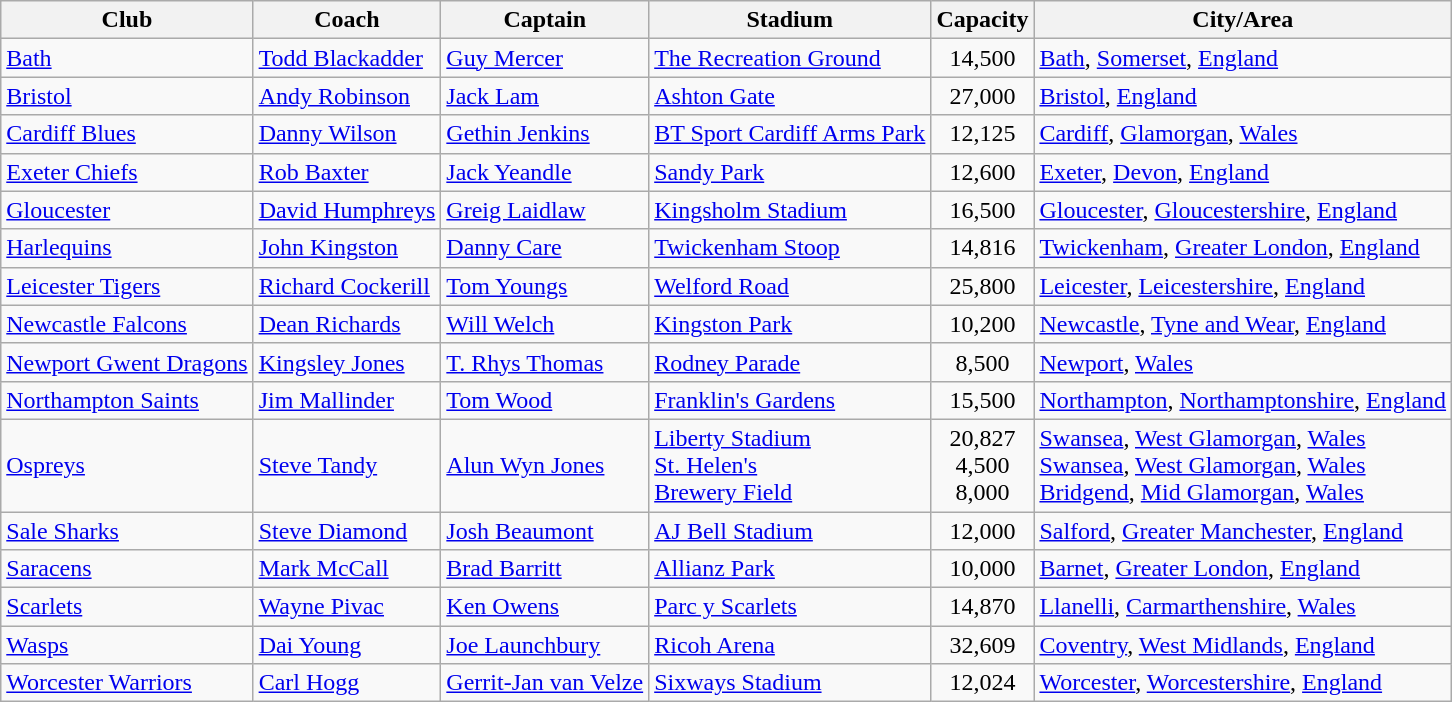<table class="wikitable sortable">
<tr>
<th>Club</th>
<th>Coach</th>
<th>Captain</th>
<th>Stadium</th>
<th>Capacity</th>
<th>City/Area</th>
</tr>
<tr>
<td> <a href='#'>Bath</a></td>
<td> <a href='#'>Todd Blackadder</a></td>
<td> <a href='#'>Guy Mercer</a></td>
<td><a href='#'>The Recreation Ground</a></td>
<td align=center>14,500</td>
<td><a href='#'>Bath</a>, <a href='#'>Somerset</a>, <a href='#'>England</a></td>
</tr>
<tr>
<td> <a href='#'>Bristol</a></td>
<td> <a href='#'>Andy Robinson</a></td>
<td> <a href='#'>Jack Lam</a></td>
<td><a href='#'>Ashton Gate</a></td>
<td align=center>27,000</td>
<td><a href='#'>Bristol</a>, <a href='#'>England</a></td>
</tr>
<tr>
<td> <a href='#'>Cardiff Blues</a></td>
<td> <a href='#'>Danny Wilson</a></td>
<td> <a href='#'>Gethin Jenkins</a></td>
<td><a href='#'>BT Sport Cardiff Arms Park</a></td>
<td align=center>12,125</td>
<td><a href='#'>Cardiff</a>, <a href='#'>Glamorgan</a>, <a href='#'>Wales</a></td>
</tr>
<tr>
<td> <a href='#'>Exeter Chiefs</a></td>
<td> <a href='#'>Rob Baxter</a></td>
<td> <a href='#'>Jack Yeandle</a></td>
<td><a href='#'>Sandy Park</a></td>
<td align=center>12,600</td>
<td><a href='#'>Exeter</a>, <a href='#'>Devon</a>, <a href='#'>England</a></td>
</tr>
<tr>
<td> <a href='#'>Gloucester</a></td>
<td> <a href='#'>David Humphreys</a></td>
<td> <a href='#'>Greig Laidlaw</a></td>
<td><a href='#'>Kingsholm Stadium</a></td>
<td align=center>16,500</td>
<td><a href='#'>Gloucester</a>, <a href='#'>Gloucestershire</a>, <a href='#'>England</a></td>
</tr>
<tr>
<td> <a href='#'>Harlequins</a></td>
<td> <a href='#'>John Kingston</a></td>
<td> <a href='#'>Danny Care</a></td>
<td><a href='#'>Twickenham Stoop</a></td>
<td align=center>14,816</td>
<td><a href='#'>Twickenham</a>, <a href='#'>Greater London</a>, <a href='#'>England</a></td>
</tr>
<tr>
<td> <a href='#'>Leicester Tigers</a></td>
<td> <a href='#'>Richard Cockerill</a></td>
<td> <a href='#'>Tom Youngs</a></td>
<td><a href='#'>Welford Road</a></td>
<td align=center>25,800</td>
<td><a href='#'>Leicester</a>, <a href='#'>Leicestershire</a>, <a href='#'>England</a></td>
</tr>
<tr>
<td> <a href='#'>Newcastle Falcons</a></td>
<td> <a href='#'>Dean Richards</a></td>
<td> <a href='#'>Will Welch</a></td>
<td><a href='#'>Kingston Park</a></td>
<td align=center>10,200</td>
<td><a href='#'>Newcastle</a>, <a href='#'>Tyne and Wear</a>, <a href='#'>England</a></td>
</tr>
<tr>
<td> <a href='#'>Newport Gwent Dragons</a></td>
<td> <a href='#'>Kingsley Jones</a></td>
<td> <a href='#'>T. Rhys Thomas</a></td>
<td><a href='#'>Rodney Parade</a></td>
<td align=center>8,500</td>
<td><a href='#'>Newport</a>, <a href='#'>Wales</a></td>
</tr>
<tr>
<td> <a href='#'>Northampton Saints</a></td>
<td> <a href='#'>Jim Mallinder</a></td>
<td> <a href='#'>Tom Wood</a></td>
<td><a href='#'>Franklin's Gardens</a></td>
<td align=center>15,500</td>
<td><a href='#'>Northampton</a>, <a href='#'>Northamptonshire</a>, <a href='#'>England</a></td>
</tr>
<tr>
<td> <a href='#'>Ospreys</a></td>
<td> <a href='#'>Steve Tandy</a></td>
<td> <a href='#'>Alun Wyn Jones</a></td>
<td><a href='#'>Liberty Stadium</a><br><a href='#'>St. Helen's</a><br><a href='#'>Brewery Field</a></td>
<td align=center>20,827<br>4,500<br>8,000</td>
<td><a href='#'>Swansea</a>, <a href='#'>West Glamorgan</a>, <a href='#'>Wales</a><br><a href='#'>Swansea</a>, <a href='#'>West Glamorgan</a>, <a href='#'>Wales</a><br><a href='#'>Bridgend</a>, <a href='#'>Mid Glamorgan</a>, <a href='#'>Wales</a></td>
</tr>
<tr>
<td> <a href='#'>Sale Sharks</a></td>
<td> <a href='#'>Steve Diamond</a></td>
<td> <a href='#'>Josh Beaumont</a></td>
<td><a href='#'>AJ Bell Stadium</a></td>
<td align=center>12,000</td>
<td><a href='#'>Salford</a>, <a href='#'>Greater Manchester</a>, <a href='#'>England</a></td>
</tr>
<tr>
<td> <a href='#'>Saracens</a></td>
<td> <a href='#'>Mark McCall</a></td>
<td> <a href='#'>Brad Barritt</a></td>
<td><a href='#'>Allianz Park</a></td>
<td style="text-align:center;">10,000</td>
<td><a href='#'>Barnet</a>, <a href='#'>Greater London</a>, <a href='#'>England</a></td>
</tr>
<tr>
<td> <a href='#'>Scarlets</a></td>
<td> <a href='#'>Wayne Pivac</a></td>
<td> <a href='#'>Ken Owens</a></td>
<td><a href='#'>Parc y Scarlets</a></td>
<td style="text-align:center;">14,870</td>
<td><a href='#'>Llanelli</a>, <a href='#'>Carmarthenshire</a>, <a href='#'>Wales</a></td>
</tr>
<tr>
<td> <a href='#'>Wasps</a></td>
<td> <a href='#'>Dai Young</a></td>
<td> <a href='#'>Joe Launchbury</a></td>
<td><a href='#'>Ricoh Arena</a></td>
<td align=center>32,609</td>
<td><a href='#'>Coventry</a>, <a href='#'>West Midlands</a>, <a href='#'>England</a></td>
</tr>
<tr>
<td> <a href='#'>Worcester Warriors</a></td>
<td> <a href='#'>Carl Hogg</a></td>
<td> <a href='#'>Gerrit-Jan van Velze</a></td>
<td><a href='#'>Sixways Stadium</a></td>
<td align=center>12,024</td>
<td><a href='#'>Worcester</a>, <a href='#'>Worcestershire</a>, <a href='#'>England</a></td>
</tr>
</table>
